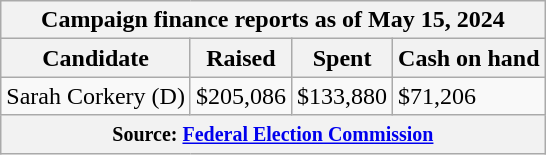<table class="wikitable sortable">
<tr>
<th colspan=4>Campaign finance reports as of May 15, 2024</th>
</tr>
<tr style="text-align:center;">
<th>Candidate</th>
<th>Raised</th>
<th>Spent</th>
<th>Cash on hand</th>
</tr>
<tr>
<td>Sarah Corkery (D)</td>
<td>$205,086</td>
<td>$133,880</td>
<td>$71,206</td>
</tr>
<tr>
<th colspan="4"><small>Source: <a href='#'>Federal Election Commission</a></small></th>
</tr>
</table>
